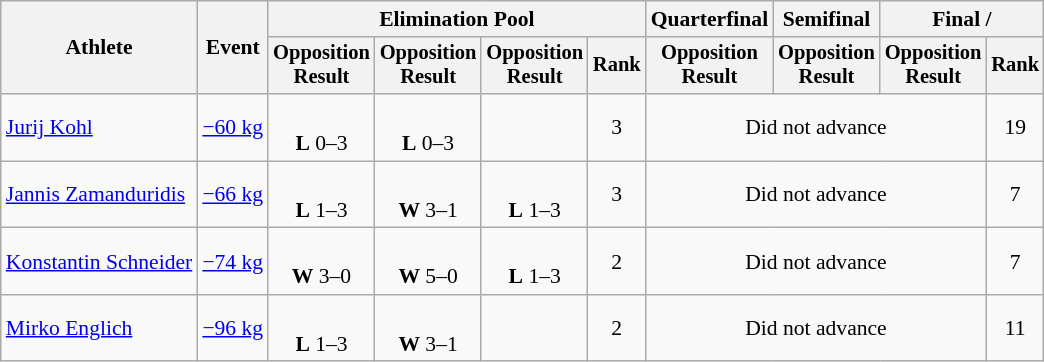<table class="wikitable" style="font-size:90%">
<tr>
<th rowspan="2">Athlete</th>
<th rowspan="2">Event</th>
<th colspan=4>Elimination Pool</th>
<th>Quarterfinal</th>
<th>Semifinal</th>
<th colspan=2>Final / </th>
</tr>
<tr style="font-size: 95%">
<th>Opposition<br>Result</th>
<th>Opposition<br>Result</th>
<th>Opposition<br>Result</th>
<th>Rank</th>
<th>Opposition<br>Result</th>
<th>Opposition<br>Result</th>
<th>Opposition<br>Result</th>
<th>Rank</th>
</tr>
<tr align=center>
<td align=left><a href='#'>Jurij Kohl</a></td>
<td align=left><a href='#'>−60 kg</a></td>
<td><br><strong>L</strong> 0–3 <sup></sup></td>
<td><br><strong>L</strong> 0–3 <sup></sup></td>
<td></td>
<td>3</td>
<td colspan=3>Did not advance</td>
<td>19</td>
</tr>
<tr align=center>
<td align=left><a href='#'>Jannis Zamanduridis</a></td>
<td align=left><a href='#'>−66 kg</a></td>
<td><br><strong>L</strong> 1–3 <sup></sup></td>
<td><br><strong>W</strong> 3–1 <sup></sup></td>
<td><br><strong>L</strong> 1–3 <sup></sup></td>
<td>3</td>
<td colspan=3>Did not advance</td>
<td>7</td>
</tr>
<tr align=center>
<td align=left><a href='#'>Konstantin Schneider</a></td>
<td align=left><a href='#'>−74 kg</a></td>
<td><br><strong>W</strong> 3–0 <sup></sup></td>
<td><br><strong>W</strong> 5–0 <sup></sup></td>
<td><br><strong>L</strong> 1–3 <sup></sup></td>
<td>2</td>
<td colspan=3>Did not advance</td>
<td>7</td>
</tr>
<tr align=center>
<td align=left><a href='#'>Mirko Englich</a></td>
<td align=left><a href='#'>−96 kg</a></td>
<td><br><strong>L</strong> 1–3 <sup></sup></td>
<td><br><strong>W</strong> 3–1 <sup></sup></td>
<td></td>
<td>2</td>
<td colspan=3>Did not advance</td>
<td>11</td>
</tr>
</table>
